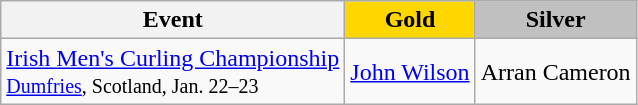<table class="wikitable">
<tr>
<th>Event</th>
<th style="background:gold">Gold</th>
<th style="background:silver">Silver</th>
</tr>
<tr>
<td><a href='#'>Irish Men's Curling Championship</a><br> <small><a href='#'>Dumfries</a>, Scotland, Jan. 22–23</small></td>
<td><a href='#'>John Wilson</a></td>
<td>Arran Cameron</td>
</tr>
</table>
